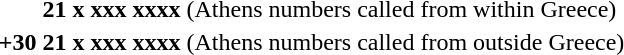<table class="toccolours" style="font-size:100%">
<tr>
<td style="text-align:right; width:12em;"><strong>21 x xxx xxxx</strong></td>
<td>(Athens numbers called from within Greece)</td>
</tr>
<tr>
<td style="text-align:right; width:12em;"><strong>+30 21 x xxx xxxx</strong></td>
<td>(Athens numbers called from outside Greece)</td>
</tr>
</table>
